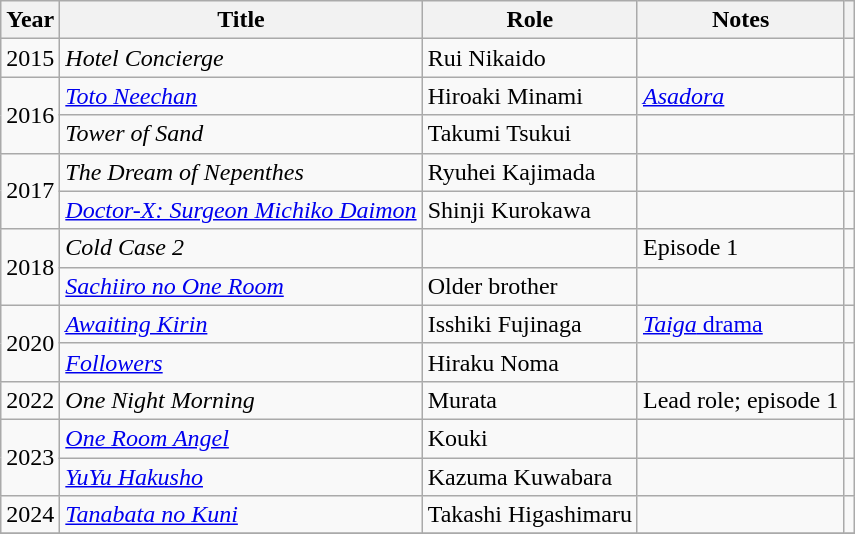<table class="wikitable sortable">
<tr>
<th>Year</th>
<th>Title</th>
<th>Role</th>
<th class="unsortable">Notes</th>
<th class="unsortable"></th>
</tr>
<tr>
<td rowspan=1>2015</td>
<td><em>Hotel Concierge</em></td>
<td>Rui Nikaido</td>
<td></td>
<td></td>
</tr>
<tr>
<td rowspan=2>2016</td>
<td><em><a href='#'>Toto Neechan</a></em></td>
<td>Hiroaki Minami</td>
<td><em><a href='#'>Asadora</a></em></td>
<td></td>
</tr>
<tr>
<td><em>Tower of Sand</em></td>
<td>Takumi Tsukui</td>
<td></td>
<td></td>
</tr>
<tr>
<td rowspan=2>2017</td>
<td><em>The Dream of Nepenthes</em></td>
<td>Ryuhei Kajimada</td>
<td></td>
<td></td>
</tr>
<tr>
<td><em><a href='#'>Doctor-X: Surgeon Michiko Daimon</a></em></td>
<td>Shinji Kurokawa</td>
<td></td>
<td></td>
</tr>
<tr>
<td rowspan=2>2018</td>
<td><em>Cold Case 2</em></td>
<td></td>
<td>Episode 1</td>
<td></td>
</tr>
<tr>
<td><em><a href='#'>Sachiiro no One Room</a></em></td>
<td>Older brother</td>
<td></td>
<td></td>
</tr>
<tr>
<td rowspan="2">2020</td>
<td><em><a href='#'>Awaiting Kirin</a></em></td>
<td>Isshiki Fujinaga</td>
<td><a href='#'><em>Taiga</em> drama</a></td>
<td></td>
</tr>
<tr>
<td><em><a href='#'>Followers</a></em></td>
<td>Hiraku Noma</td>
<td></td>
<td></td>
</tr>
<tr>
<td>2022</td>
<td><em>One Night Morning</em></td>
<td>Murata</td>
<td>Lead role; episode 1</td>
<td></td>
</tr>
<tr>
<td rowspan="2">2023</td>
<td><em><a href='#'>One Room Angel</a></em></td>
<td>Kouki</td>
<td></td>
<td></td>
</tr>
<tr>
<td><em><a href='#'>YuYu Hakusho</a></em></td>
<td>Kazuma Kuwabara</td>
<td></td>
<td></td>
</tr>
<tr>
<td>2024</td>
<td><em><a href='#'>Tanabata no Kuni</a></em></td>
<td>Takashi Higashimaru</td>
<td></td>
<td></td>
</tr>
<tr>
</tr>
</table>
